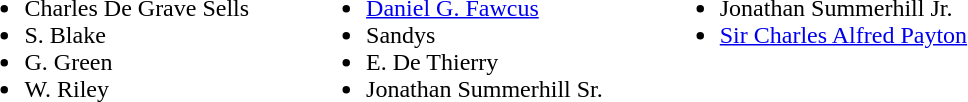<table>
<tr>
<td width="10"> </td>
<td valign="top"><br><ul><li>Charles De Grave Sells</li><li>S. Blake</li><li>G. Green</li><li>W. Riley</li></ul></td>
<td width="30"> </td>
<td valign="top"><br><ul><li><a href='#'>Daniel G. Fawcus</a></li><li>Sandys</li><li>E. De Thierry</li><li>Jonathan Summerhill Sr.</li></ul></td>
<td width="30"> </td>
<td valign="top"><br><ul><li>Jonathan Summerhill Jr.</li><li><a href='#'>Sir Charles Alfred Payton</a></li></ul></td>
</tr>
</table>
